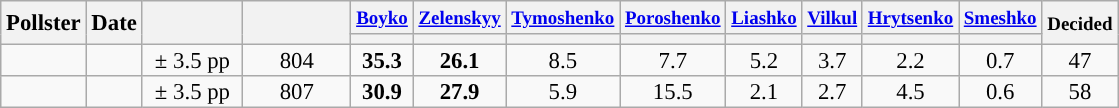<table class="wikitable" style="text-align:center;font-size:95%;line-height:14px;">
<tr>
<th rowspan=2>Pollster</th>
<th rowspan=2>Date</th>
<th style="width:60px;" class=unsortable rowspan=2></th>
<th style="width:65px;" class=unsortable rowspan=2></th>
<th> <small><a href='#'>Boyko</a></small><br></th>
<th><small><a href='#'>Zelenskyy</a></small><br></th>
<th><small><a href='#'>Tymoshenko</a></small><br></th>
<th> <small><a href='#'>Poroshenko</a></small><br></th>
<th><small><a href='#'>Liashko</a></small><br></th>
<th><small><a href='#'>Vilkul</a></small><br></th>
<th><small><a href='#'>Hrytsenko</a></small><br></th>
<th><small><a href='#'>Smeshko</a></small><br></th>
<th rowspan=2><small>Decided</small></th>
</tr>
<tr>
<th style="background:"></th>
<th style="background:"></th>
<th style="background:"></th>
<th style="background:"></th>
<th style="background:"></th>
<th style="background:"></th>
<th style="background:"></th>
<th style="background:"></th>
</tr>
<tr>
<td> </td>
<td></td>
<td>± 3.5 pp</td>
<td>804</td>
<td style="background-color:#"><strong>35.3</strong></td>
<td style="background-color:#"><strong>26.1</strong></td>
<td>8.5</td>
<td>7.7</td>
<td>5.2</td>
<td>3.7</td>
<td>2.2</td>
<td>0.7</td>
<td>47</td>
</tr>
<tr>
<td> </td>
<td></td>
<td>± 3.5 pp</td>
<td>807</td>
<td style="background-color:#"><strong>30.9</strong></td>
<td style="background-color:#"><strong>27.9</strong></td>
<td>5.9</td>
<td>15.5</td>
<td>2.1</td>
<td>2.7</td>
<td>4.5</td>
<td>0.6</td>
<td>58</td>
</tr>
</table>
